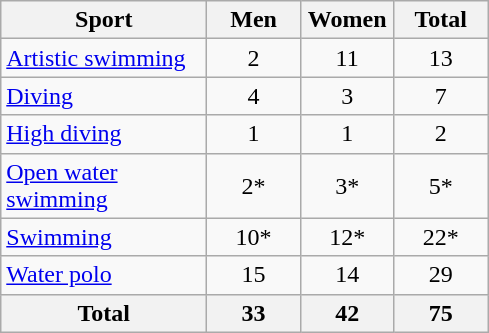<table class="wikitable sortable" style="text-align:center;">
<tr>
<th width=130>Sport</th>
<th width=55>Men</th>
<th width=55>Women</th>
<th width=55>Total</th>
</tr>
<tr>
<td align=left><a href='#'>Artistic swimming</a></td>
<td>2</td>
<td>11</td>
<td>13</td>
</tr>
<tr>
<td align=left><a href='#'>Diving</a></td>
<td>4</td>
<td>3</td>
<td>7</td>
</tr>
<tr>
<td align=left><a href='#'>High diving</a></td>
<td>1</td>
<td>1</td>
<td>2</td>
</tr>
<tr>
<td align=left><a href='#'>Open water swimming</a></td>
<td>2*</td>
<td>3*</td>
<td>5*</td>
</tr>
<tr>
<td align=left><a href='#'>Swimming</a></td>
<td>10*</td>
<td>12*</td>
<td>22*</td>
</tr>
<tr>
<td align=left><a href='#'>Water polo</a></td>
<td>15</td>
<td>14</td>
<td>29</td>
</tr>
<tr>
<th>Total</th>
<th>33</th>
<th>42</th>
<th><strong>75</strong></th>
</tr>
</table>
